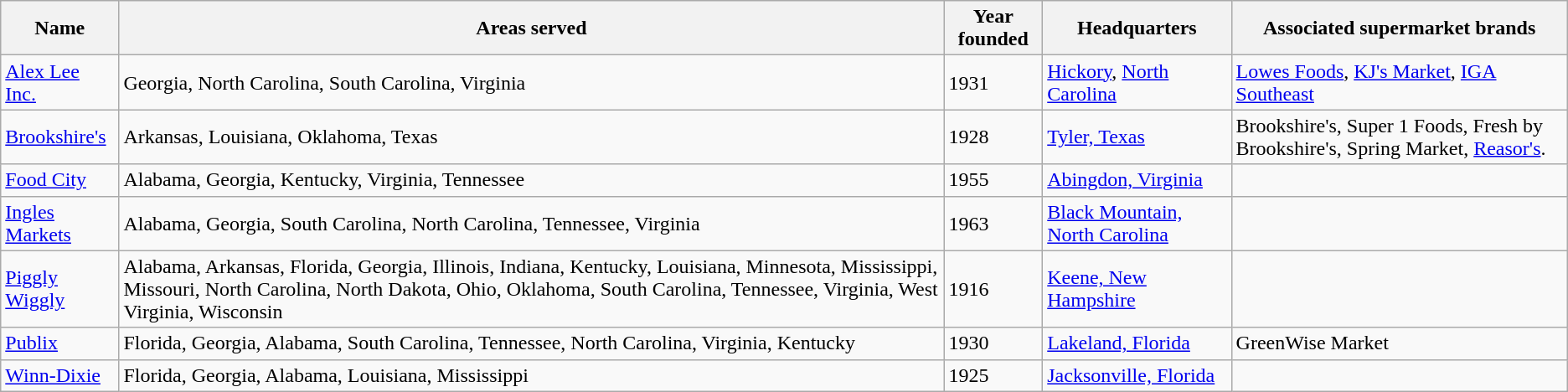<table class="wikitable">
<tr>
<th>Name</th>
<th>Areas served</th>
<th>Year founded</th>
<th>Headquarters</th>
<th>Associated supermarket brands</th>
</tr>
<tr>
<td><a href='#'>Alex Lee Inc.</a></td>
<td>Georgia, North Carolina, South Carolina, Virginia</td>
<td>1931</td>
<td><a href='#'>Hickory</a>, <a href='#'>North Carolina</a></td>
<td><a href='#'>Lowes Foods</a>, <a href='#'>KJ's Market</a>, <a href='#'>IGA Southeast</a></td>
</tr>
<tr>
<td><a href='#'>Brookshire's</a></td>
<td>Arkansas, Louisiana, Oklahoma, Texas</td>
<td>1928</td>
<td><a href='#'>Tyler, Texas</a></td>
<td>Brookshire's, Super 1 Foods, Fresh by Brookshire's, Spring Market, <a href='#'>Reasor's</a>.</td>
</tr>
<tr>
<td><a href='#'>Food City</a></td>
<td>Alabama, Georgia, Kentucky, Virginia, Tennessee</td>
<td>1955</td>
<td><a href='#'>Abingdon, Virginia</a></td>
<td></td>
</tr>
<tr>
<td><a href='#'>Ingles Markets</a></td>
<td>Alabama, Georgia, South Carolina, North Carolina, Tennessee, Virginia</td>
<td>1963</td>
<td><a href='#'>Black Mountain, North Carolina</a></td>
<td></td>
</tr>
<tr>
<td><a href='#'>Piggly Wiggly</a></td>
<td>Alabama, Arkansas, Florida, Georgia, Illinois, Indiana, Kentucky, Louisiana, Minnesota, Mississippi, Missouri, North Carolina, North Dakota, Ohio, Oklahoma, South Carolina, Tennessee, Virginia, West Virginia, Wisconsin</td>
<td>1916</td>
<td><a href='#'>Keene, New Hampshire</a></td>
<td></td>
</tr>
<tr>
<td><a href='#'>Publix</a></td>
<td>Florida, Georgia, Alabama, South Carolina, Tennessee, North Carolina, Virginia, Kentucky</td>
<td>1930</td>
<td><a href='#'>Lakeland, Florida</a></td>
<td>GreenWise Market</td>
</tr>
<tr>
<td><a href='#'>Winn-Dixie</a></td>
<td>Florida, Georgia, Alabama, Louisiana, Mississippi</td>
<td>1925</td>
<td><a href='#'>Jacksonville, Florida</a></td>
<td></td>
</tr>
</table>
